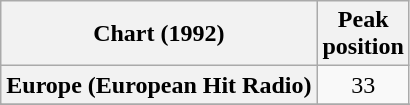<table class="wikitable sortable plainrowheaders" style="text-align:center">
<tr>
<th>Chart (1992)</th>
<th>Peak<br>position</th>
</tr>
<tr>
<th scope="row">Europe (European Hit Radio)</th>
<td align="center">33</td>
</tr>
<tr>
</tr>
<tr>
</tr>
</table>
